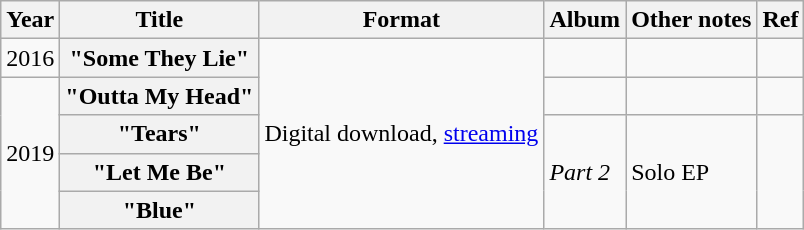<table class="wikitable plainrowheaders">
<tr>
<th>Year</th>
<th>Title</th>
<th>Format</th>
<th>Album</th>
<th>Other notes</th>
<th>Ref</th>
</tr>
<tr>
<td rowspan="1">2016</td>
<th scope="row">"Some They Lie"</th>
<td rowspan="5">Digital download, <a href='#'>streaming</a></td>
<td></td>
<td></td>
<td></td>
</tr>
<tr>
<td rowspan="4">2019</td>
<th scope="row">"Outta My Head"</th>
<td></td>
<td></td>
<td></td>
</tr>
<tr>
<th scope="row">"Tears"</th>
<td rowspan="3"><em>Part 2</em></td>
<td rowspan="3">Solo EP</td>
<td rowspan="3"></td>
</tr>
<tr>
<th scope="row">"Let Me Be"</th>
</tr>
<tr>
<th scope="row">"Blue"</th>
</tr>
</table>
